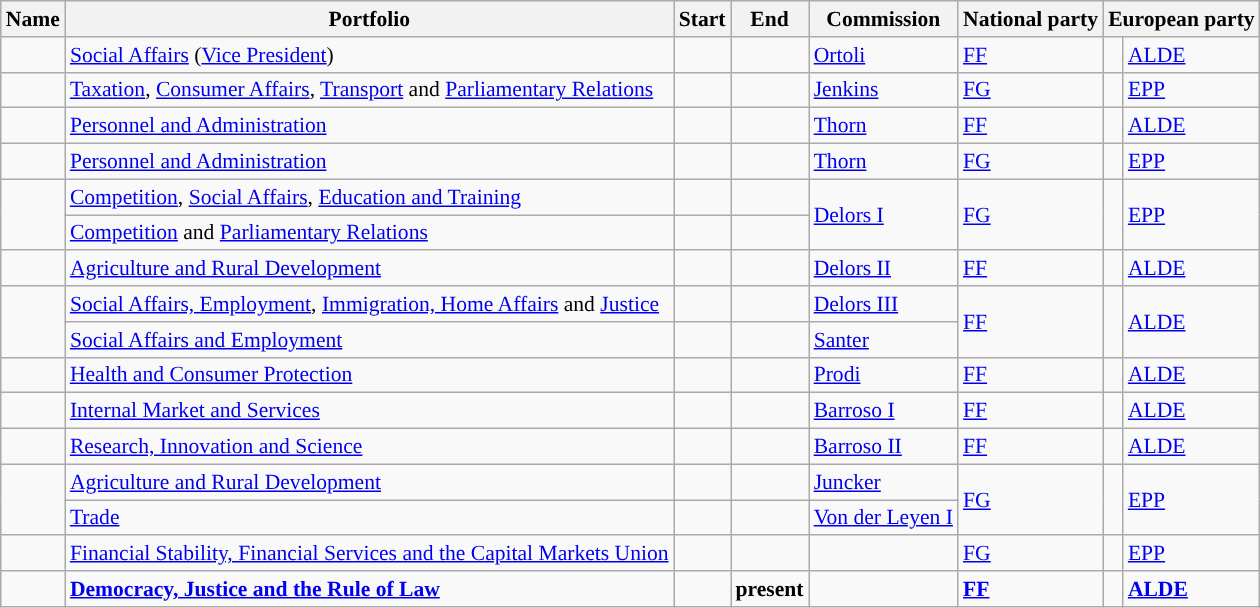<table class="wikitable sortable" style="font-size: 90%;">
<tr>
<th>Name</th>
<th>Portfolio</th>
<th>Start</th>
<th>End</th>
<th>Commission</th>
<th>National party</th>
<th colspan=2>European party</th>
</tr>
<tr>
<td></td>
<td><a href='#'>Social Affairs</a> (<a href='#'>Vice President</a>)</td>
<td></td>
<td></td>
<td><a href='#'>Ortoli</a></td>
<td><a href='#'>FF</a></td>
<td style="background:"></td>
<td><a href='#'>ALDE</a></td>
</tr>
<tr>
<td></td>
<td><a href='#'>Taxation</a>, <a href='#'>Consumer Affairs</a>, <a href='#'>Transport</a> and <a href='#'>Parliamentary Relations</a></td>
<td></td>
<td></td>
<td><a href='#'>Jenkins</a></td>
<td><a href='#'>FG</a></td>
<td style="background:"></td>
<td><a href='#'>EPP</a></td>
</tr>
<tr>
<td></td>
<td><a href='#'>Personnel and Administration</a></td>
<td></td>
<td></td>
<td><a href='#'>Thorn</a></td>
<td><a href='#'>FF</a></td>
<td style="background:"></td>
<td><a href='#'>ALDE</a></td>
</tr>
<tr>
<td></td>
<td><a href='#'>Personnel and Administration</a></td>
<td></td>
<td></td>
<td><a href='#'>Thorn</a></td>
<td><a href='#'>FG</a></td>
<td style="background:"></td>
<td><a href='#'>EPP</a></td>
</tr>
<tr>
<td rowspan=2></td>
<td><a href='#'>Competition</a>, <a href='#'>Social Affairs</a>, <a href='#'>Education and Training</a></td>
<td></td>
<td></td>
<td rowspan=2><a href='#'>Delors I</a></td>
<td rowspan=2><a href='#'>FG</a></td>
<td rowspan=2 style="background:"></td>
<td rowspan=2><a href='#'>EPP</a></td>
</tr>
<tr>
<td><a href='#'>Competition</a> and <a href='#'>Parliamentary Relations</a></td>
<td></td>
<td></td>
</tr>
<tr>
<td></td>
<td><a href='#'>Agriculture and Rural Development</a></td>
<td></td>
<td></td>
<td><a href='#'>Delors II</a></td>
<td><a href='#'>FF</a></td>
<td style="background:"></td>
<td><a href='#'>ALDE</a></td>
</tr>
<tr>
<td rowspan=2></td>
<td><a href='#'>Social Affairs, Employment</a>, <a href='#'>Immigration, Home Affairs</a> and <a href='#'>Justice</a></td>
<td></td>
<td></td>
<td><a href='#'>Delors III</a></td>
<td rowspan=2><a href='#'>FF</a></td>
<td rowspan=2 style="background:"></td>
<td rowspan=2><a href='#'>ALDE</a></td>
</tr>
<tr>
<td><a href='#'>Social Affairs and Employment</a></td>
<td></td>
<td></td>
<td><a href='#'>Santer</a></td>
</tr>
<tr>
<td></td>
<td><a href='#'>Health and Consumer Protection</a></td>
<td></td>
<td></td>
<td><a href='#'>Prodi</a></td>
<td><a href='#'>FF</a></td>
<td style="background:"></td>
<td><a href='#'>ALDE</a></td>
</tr>
<tr>
<td></td>
<td><a href='#'>Internal Market and Services</a></td>
<td></td>
<td></td>
<td><a href='#'>Barroso I</a></td>
<td><a href='#'>FF</a></td>
<td style="background:"></td>
<td><a href='#'>ALDE</a></td>
</tr>
<tr>
<td></td>
<td><a href='#'>Research, Innovation and Science</a></td>
<td></td>
<td></td>
<td><a href='#'>Barroso II</a></td>
<td><a href='#'>FF</a></td>
<td style="background:"></td>
<td><a href='#'>ALDE</a></td>
</tr>
<tr>
<td rowspan=2></td>
<td><a href='#'>Agriculture and Rural Development</a></td>
<td></td>
<td></td>
<td><a href='#'>Juncker</a></td>
<td rowspan=2><a href='#'>FG</a></td>
<td rowspan=2 style="background:"></td>
<td rowspan=2><a href='#'>EPP</a></td>
</tr>
<tr>
<td><a href='#'>Trade</a></td>
<td></td>
<td></td>
<td><a href='#'>Von der Leyen I</a></td>
</tr>
<tr>
<td></td>
<td><a href='#'>Financial Stability, Financial Services and the Capital Markets Union</a></td>
<td></td>
<td></td>
<td></td>
<td><a href='#'>FG</a></td>
<td style="background:"></td>
<td><a href='#'>EPP</a></td>
</tr>
<tr>
<td><strong></strong></td>
<td><strong><a href='#'>Democracy, Justice and the Rule of Law</a></strong></td>
<td><strong></strong></td>
<td><strong>present</strong></td>
<td><strong></strong></td>
<td><strong><a href='#'>FF</a></strong></td>
<td style="background:"></td>
<td><strong><a href='#'>ALDE</a></strong></td>
</tr>
</table>
